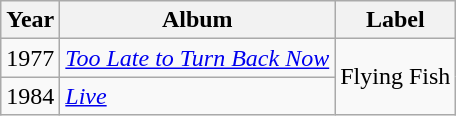<table class="wikitable">
<tr>
<th>Year</th>
<th>Album</th>
<th>Label</th>
</tr>
<tr>
<td>1977</td>
<td><em><a href='#'>Too Late to Turn Back Now</a></em></td>
<td rowspan="2">Flying Fish</td>
</tr>
<tr>
<td>1984</td>
<td><em><a href='#'>Live</a></em></td>
</tr>
</table>
